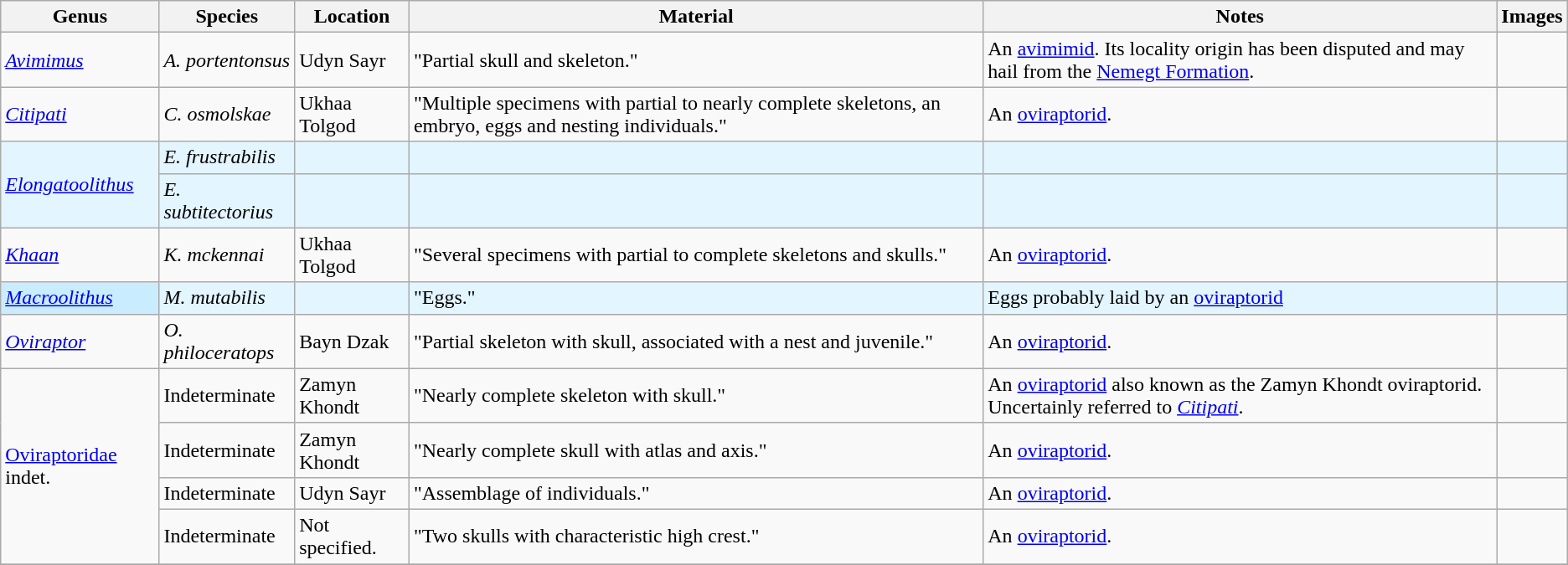<table class="wikitable sortable">
<tr>
<th>Genus</th>
<th>Species</th>
<th>Location</th>
<th>Material</th>
<th>Notes</th>
<th>Images</th>
</tr>
<tr>
<td><em><a href='#'>Avimimus</a></em></td>
<td><em>A. portentonsus</em></td>
<td>Udyn Sayr</td>
<td>"Partial skull and skeleton."</td>
<td>An <a href='#'>avimimid</a>. Its locality origin has been disputed and may hail from the <a href='#'>Nemegt Formation</a>.</td>
<td></td>
</tr>
<tr>
<td><em><a href='#'>Citipati</a></em></td>
<td><em>C. osmolskae</em></td>
<td>Ukhaa Tolgod</td>
<td>"Multiple specimens with partial to nearly complete skeletons, an embryo, eggs and nesting individuals."</td>
<td>An <a href='#'>oviraptorid</a>.</td>
<td></td>
</tr>
<tr>
<td rowspan="2"; style="background:#e3f5ff;"><em><a href='#'>Elongatoolithus</a></em></td>
<td style="background:#e3f5ff;"><em>E. frustrabilis</em></td>
<td style="background:#e3f5ff;"></td>
<td style="background:#e3f5ff;"></td>
<td style="background:#e3f5ff;"></td>
<td style="background:#e3f5ff;"></td>
</tr>
<tr>
<td style="background:#e3f5ff;"><em>E. subtitectorius</em></td>
<td style="background:#e3f5ff;"></td>
<td style="background:#e3f5ff;"></td>
<td style="background:#e3f5ff;"></td>
<td style="background:#e3f5ff;"></td>
</tr>
<tr>
<td><em><a href='#'>Khaan</a></em></td>
<td><em>K. mckennai</em></td>
<td>Ukhaa Tolgod</td>
<td>"Several specimens with partial to complete skeletons and skulls."</td>
<td>An <a href='#'>oviraptorid</a>.</td>
<td></td>
</tr>
<tr>
<td style="background:#c9ecff;"><em><a href='#'>Macroolithus</a></em></td>
<td style="background:#e3f5ff;"><em>M. mutabilis</em></td>
<td style="background:#e3f5ff;"></td>
<td style="background:#e3f5ff;">"Eggs."</td>
<td style="background:#e3f5ff;">Eggs probably laid by an <a href='#'>oviraptorid</a></td>
<td style="background:#e3f5ff;"></td>
</tr>
<tr>
<td><em><a href='#'>Oviraptor</a></em></td>
<td><em>O. philoceratops</em></td>
<td>Bayn Dzak</td>
<td>"Partial skeleton with skull, associated with a nest and juvenile."</td>
<td>An <a href='#'>oviraptorid</a>.</td>
<td></td>
</tr>
<tr>
<td rowspan="4"><a href='#'>Oviraptoridae</a> indet.</td>
<td>Indeterminate</td>
<td>Zamyn Khondt</td>
<td>"Nearly complete skeleton with skull."</td>
<td>An <a href='#'>oviraptorid</a> also known as the Zamyn Khondt oviraptorid. Uncertainly referred to <em><a href='#'>Citipati</a></em>.</td>
<td></td>
</tr>
<tr>
<td>Indeterminate</td>
<td>Zamyn Khondt</td>
<td>"Nearly complete skull with atlas and axis."</td>
<td>An <a href='#'>oviraptorid</a>.</td>
<td></td>
</tr>
<tr>
<td>Indeterminate</td>
<td>Udyn Sayr</td>
<td>"Assemblage of individuals."</td>
<td>An <a href='#'>oviraptorid</a>.</td>
<td></td>
</tr>
<tr>
<td>Indeterminate</td>
<td>Not specified.</td>
<td>"Two skulls with characteristic high crest."</td>
<td>An <a href='#'>oviraptorid</a>.</td>
<td></td>
</tr>
<tr>
</tr>
</table>
